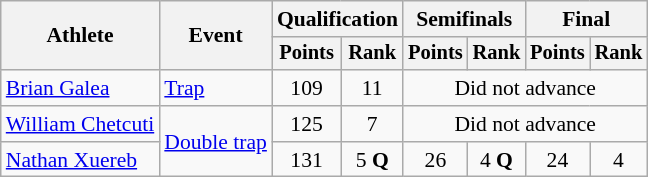<table class="wikitable" style="font-size:90%">
<tr>
<th rowspan=2>Athlete</th>
<th rowspan=2>Event</th>
<th colspan=2>Qualification</th>
<th colspan=2>Semifinals</th>
<th colspan=2>Final</th>
</tr>
<tr style="font-size:95%">
<th>Points</th>
<th>Rank</th>
<th>Points</th>
<th>Rank</th>
<th>Points</th>
<th>Rank</th>
</tr>
<tr align=center>
<td align=left><a href='#'>Brian Galea</a></td>
<td align=left><a href='#'>Trap</a></td>
<td>109</td>
<td>11</td>
<td colspan=4>Did not advance</td>
</tr>
<tr align=center>
<td align=left><a href='#'>William Chetcuti</a></td>
<td align=left rowspan=2><a href='#'>Double trap</a></td>
<td>125</td>
<td>7</td>
<td colspan=4>Did not advance</td>
</tr>
<tr align=center>
<td align=left><a href='#'>Nathan Xuereb</a></td>
<td>131</td>
<td>5 <strong>Q</strong></td>
<td>26</td>
<td>4 <strong>Q</strong></td>
<td>24</td>
<td>4</td>
</tr>
</table>
